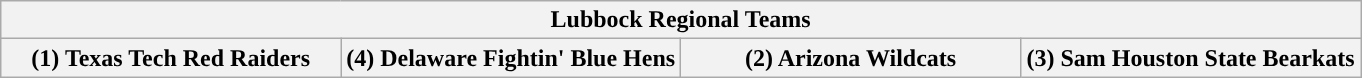<table class="wikitable">
<tr>
<th colspan=4>Lubbock Regional Teams</th>
</tr>
<tr>
<th style="width: 25%; ">(1) Texas Tech Red Raiders</th>
<th style="width: 25%; ">(4) Delaware Fightin' Blue Hens</th>
<th style="width: 25%; ">(2) Arizona Wildcats</th>
<th style="width: 25%; ">(3) Sam Houston State Bearkats</th>
</tr>
</table>
